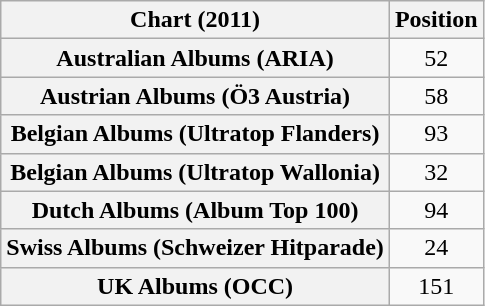<table class="wikitable sortable plainrowheaders" style="text-align:center">
<tr>
<th scope="col">Chart (2011)</th>
<th scope="col">Position</th>
</tr>
<tr>
<th scope="row">Australian Albums (ARIA)</th>
<td>52</td>
</tr>
<tr>
<th scope="row">Austrian Albums (Ö3 Austria)</th>
<td>58</td>
</tr>
<tr>
<th scope="row">Belgian Albums (Ultratop Flanders)</th>
<td>93</td>
</tr>
<tr>
<th scope="row">Belgian Albums (Ultratop Wallonia)</th>
<td>32</td>
</tr>
<tr>
<th scope="row">Dutch Albums (Album Top 100)</th>
<td>94</td>
</tr>
<tr>
<th scope="row">Swiss Albums (Schweizer Hitparade)</th>
<td>24</td>
</tr>
<tr>
<th scope="row">UK Albums (OCC)</th>
<td>151</td>
</tr>
</table>
